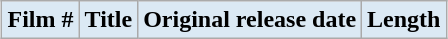<table class="wikitable plainrowheaders" style="margin:auto; background:#FFFFFF;">
<tr>
<th style="background-color: #dbe9f4; color:#000; text-align: center;">Film #</th>
<th style="background-color: #dbe9f4; color:#000; text-align: center;">Title</th>
<th style="background-color: #dbe9f4; color:#000; text-align: center;">Original release date</th>
<th style="background-color: #dbe9f4; color:#000; text-align: center;">Length<br>











</th>
</tr>
</table>
